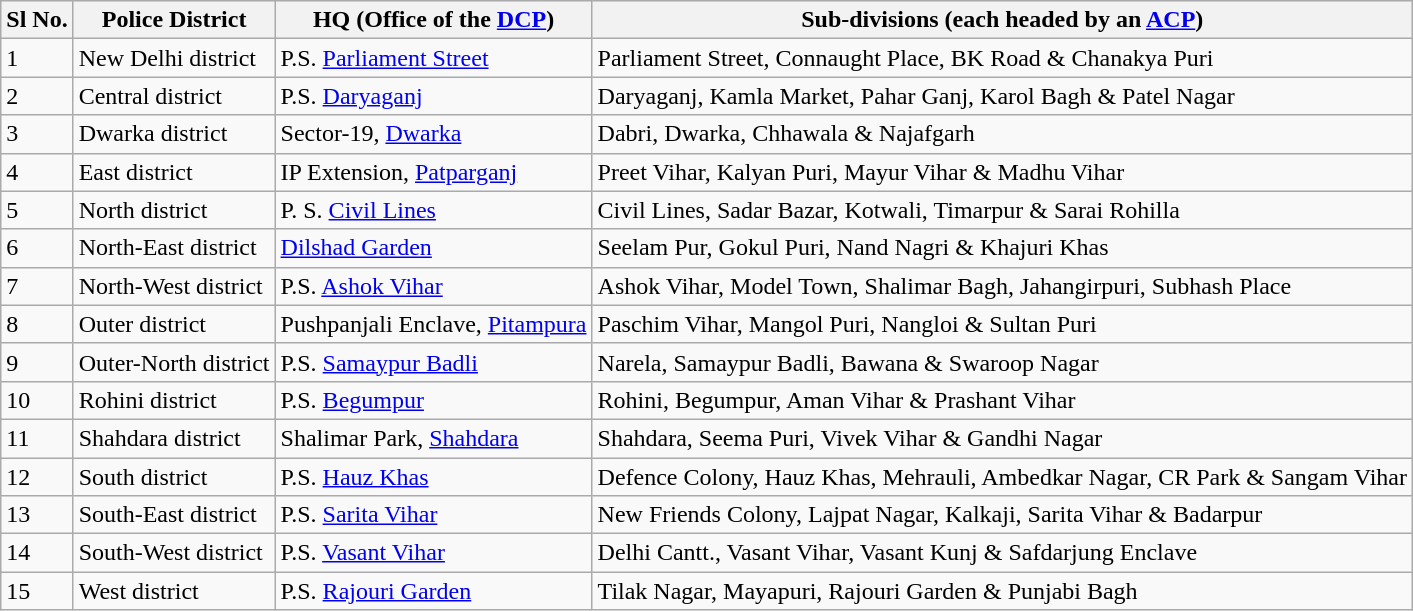<table class=wikitable>
<tr>
<th>Sl No.</th>
<th>Police District</th>
<th>HQ (Office of the <a href='#'>DCP</a>)</th>
<th>Sub-divisions (each headed by an <a href='#'>ACP</a>)</th>
</tr>
<tr>
<td>1</td>
<td>New Delhi district</td>
<td>P.S. <a href='#'>Parliament Street</a></td>
<td>Parliament Street, Connaught Place, BK Road & Chanakya Puri</td>
</tr>
<tr>
<td>2</td>
<td>Central district</td>
<td>P.S. <a href='#'>Daryaganj</a></td>
<td>Daryaganj, Kamla Market, Pahar Ganj, Karol Bagh & Patel Nagar</td>
</tr>
<tr>
<td>3</td>
<td>Dwarka district</td>
<td>Sector-19, <a href='#'>Dwarka</a></td>
<td>Dabri, Dwarka, Chhawala & Najafgarh</td>
</tr>
<tr>
<td>4</td>
<td>East district</td>
<td>IP Extension, <a href='#'>Patparganj</a></td>
<td>Preet Vihar, Kalyan Puri, Mayur Vihar & Madhu Vihar</td>
</tr>
<tr>
<td>5</td>
<td>North district</td>
<td>P. S. <a href='#'>Civil Lines</a></td>
<td>Civil Lines, Sadar Bazar, Kotwali, Timarpur & Sarai Rohilla</td>
</tr>
<tr>
<td>6</td>
<td>North-East district</td>
<td><a href='#'>Dilshad  Garden</a></td>
<td>Seelam Pur, Gokul Puri, Nand Nagri & Khajuri Khas</td>
</tr>
<tr>
<td>7</td>
<td>North-West district</td>
<td>P.S. <a href='#'>Ashok Vihar</a></td>
<td>Ashok Vihar, Model Town, Shalimar Bagh, Jahangirpuri, Subhash Place</td>
</tr>
<tr>
<td>8</td>
<td>Outer district</td>
<td>Pushpanjali Enclave, <a href='#'>Pitampura</a></td>
<td>Paschim Vihar, Mangol Puri, Nangloi & Sultan Puri</td>
</tr>
<tr>
<td>9</td>
<td>Outer-North district</td>
<td>P.S. <a href='#'> Samaypur Badli</a></td>
<td>Narela, Samaypur Badli, Bawana & Swaroop Nagar</td>
</tr>
<tr>
<td>10</td>
<td>Rohini district</td>
<td>P.S. <a href='#'> Begumpur</a></td>
<td>Rohini, Begumpur, Aman Vihar & Prashant Vihar</td>
</tr>
<tr>
<td>11</td>
<td>Shahdara district</td>
<td>Shalimar Park, <a href='#'>Shahdara</a></td>
<td>Shahdara, Seema Puri, Vivek Vihar & Gandhi Nagar</td>
</tr>
<tr>
<td>12</td>
<td>South district</td>
<td>P.S. <a href='#'>Hauz Khas</a></td>
<td>Defence Colony, Hauz Khas, Mehrauli, Ambedkar Nagar, CR Park & Sangam Vihar</td>
</tr>
<tr>
<td>13</td>
<td>South-East district</td>
<td>P.S. <a href='#'>Sarita Vihar</a></td>
<td>New Friends Colony, Lajpat Nagar, Kalkaji, Sarita Vihar & Badarpur</td>
</tr>
<tr>
<td>14</td>
<td>South-West district</td>
<td>P.S. <a href='#'>Vasant Vihar</a></td>
<td>Delhi Cantt., Vasant Vihar, Vasant Kunj & Safdarjung Enclave</td>
</tr>
<tr>
<td>15</td>
<td>West district</td>
<td>P.S. <a href='#'>Rajouri Garden</a></td>
<td>Tilak Nagar, Mayapuri, Rajouri Garden & Punjabi Bagh</td>
</tr>
</table>
